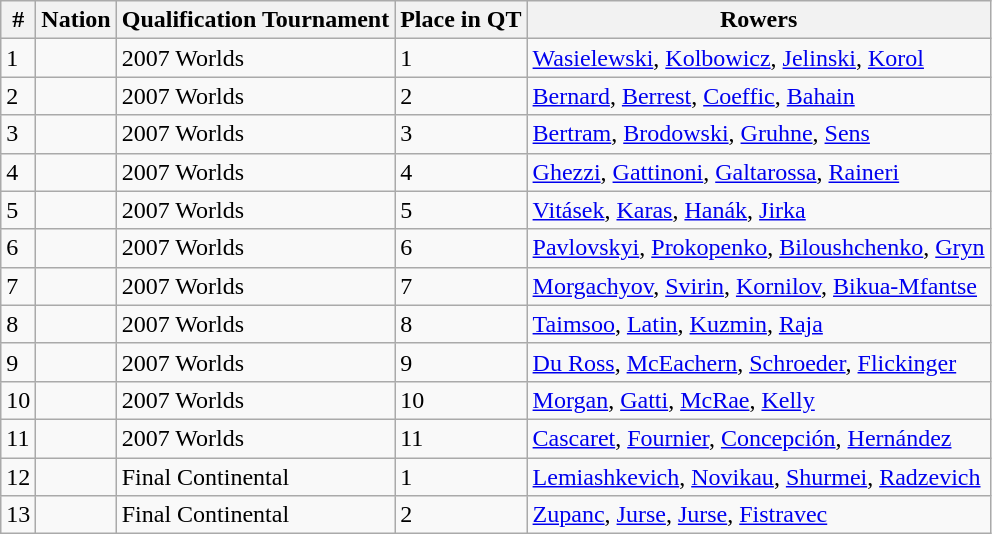<table class="wikitable">
<tr>
<th>#</th>
<th>Nation</th>
<th>Qualification Tournament</th>
<th>Place in QT</th>
<th>Rowers</th>
</tr>
<tr>
<td>1</td>
<td></td>
<td>2007 Worlds</td>
<td>1</td>
<td><a href='#'>Wasielewski</a>, <a href='#'>Kolbowicz</a>, <a href='#'>Jelinski</a>, <a href='#'>Korol</a></td>
</tr>
<tr>
<td>2</td>
<td></td>
<td>2007 Worlds</td>
<td>2</td>
<td><a href='#'>Bernard</a>, <a href='#'>Berrest</a>, <a href='#'>Coeffic</a>, <a href='#'>Bahain</a></td>
</tr>
<tr>
<td>3</td>
<td></td>
<td>2007 Worlds</td>
<td>3</td>
<td><a href='#'>Bertram</a>, <a href='#'>Brodowski</a>, <a href='#'>Gruhne</a>, <a href='#'>Sens</a></td>
</tr>
<tr>
<td>4</td>
<td></td>
<td>2007 Worlds</td>
<td>4</td>
<td><a href='#'>Ghezzi</a>, <a href='#'>Gattinoni</a>, <a href='#'>Galtarossa</a>, <a href='#'>Raineri</a></td>
</tr>
<tr>
<td>5</td>
<td></td>
<td>2007 Worlds</td>
<td>5</td>
<td><a href='#'>Vitásek</a>, <a href='#'>Karas</a>, <a href='#'>Hanák</a>, <a href='#'>Jirka</a></td>
</tr>
<tr>
<td>6</td>
<td></td>
<td>2007 Worlds</td>
<td>6</td>
<td><a href='#'>Pavlovskyi</a>, <a href='#'>Prokopenko</a>, <a href='#'>Biloushchenko</a>, <a href='#'>Gryn</a></td>
</tr>
<tr>
<td>7</td>
<td></td>
<td>2007 Worlds</td>
<td>7</td>
<td><a href='#'>Morgachyov</a>, <a href='#'>Svirin</a>, <a href='#'>Kornilov</a>, <a href='#'>Bikua-Mfantse</a></td>
</tr>
<tr>
<td>8</td>
<td></td>
<td>2007 Worlds</td>
<td>8</td>
<td><a href='#'>Taimsoo</a>, <a href='#'>Latin</a>, <a href='#'>Kuzmin</a>, <a href='#'>Raja</a></td>
</tr>
<tr>
<td>9</td>
<td></td>
<td>2007 Worlds</td>
<td>9</td>
<td><a href='#'>Du Ross</a>, <a href='#'>McEachern</a>, <a href='#'>Schroeder</a>, <a href='#'>Flickinger</a></td>
</tr>
<tr>
<td>10</td>
<td></td>
<td>2007 Worlds</td>
<td>10</td>
<td><a href='#'>Morgan</a>, <a href='#'>Gatti</a>, <a href='#'>McRae</a>, <a href='#'>Kelly</a></td>
</tr>
<tr>
<td>11</td>
<td></td>
<td>2007 Worlds</td>
<td>11</td>
<td><a href='#'>Cascaret</a>, <a href='#'>Fournier</a>, <a href='#'>Concepción</a>, <a href='#'>Hernández</a></td>
</tr>
<tr>
<td>12</td>
<td></td>
<td>Final Continental</td>
<td>1</td>
<td><a href='#'>Lemiashkevich</a>, <a href='#'>Novikau</a>, <a href='#'>Shurmei</a>, <a href='#'>Radzevich</a></td>
</tr>
<tr>
<td>13</td>
<td></td>
<td>Final Continental</td>
<td>2</td>
<td><a href='#'>Zupanc</a>, <a href='#'>Jurse</a>, <a href='#'>Jurse</a>, <a href='#'>Fistravec</a></td>
</tr>
</table>
